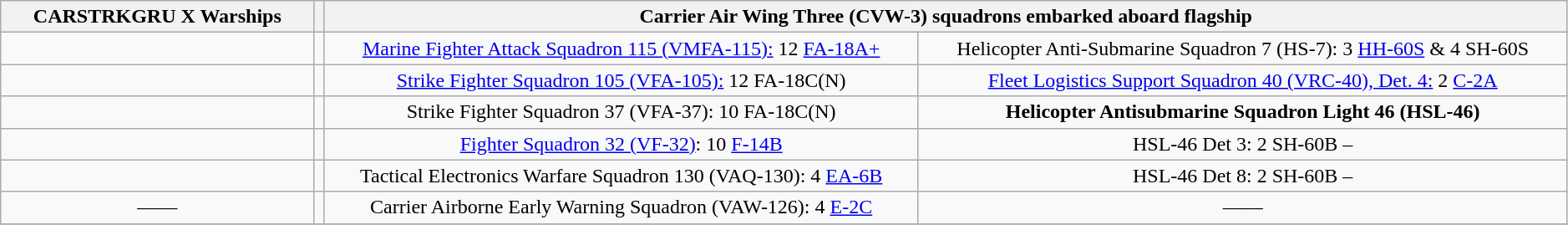<table class="wikitable" style="text-align:center" width=99%>
<tr>
<th colspan="1" width="20%" align="center">CARSTRKGRU X Warships</th>
<th colspan="1" width="0%" align="center"></th>
<th colspan="2" align="center">Carrier Air Wing Three (CVW-3) squadrons embarked aboard flagship </th>
</tr>
<tr>
<td></td>
<td></td>
<td><a href='#'>Marine Fighter Attack Squadron 115 (VMFA-115):</a> 12 <a href='#'>FA-18A+</a></td>
<td>Helicopter Anti-Submarine Squadron 7 (HS-7):  3 <a href='#'>HH-60S</a> & 4 SH-60S</td>
</tr>
<tr>
<td></td>
<td></td>
<td><a href='#'>Strike Fighter Squadron 105 (VFA-105):</a> 12 FA-18C(N)</td>
<td><a href='#'>Fleet Logistics Support Squadron 40 (VRC-40), Det. 4:</a> 2 <a href='#'>C-2A</a></td>
</tr>
<tr>
<td></td>
<td></td>
<td>Strike Fighter Squadron 37 (VFA-37):  10 FA-18C(N)</td>
<td><strong>Helicopter Antisubmarine Squadron Light 46 (HSL-46)</strong></td>
</tr>
<tr>
<td></td>
<td></td>
<td><a href='#'>Fighter Squadron 32 (VF-32)</a>:  10 <a href='#'>F-14B</a></td>
<td>HSL-46 Det 3:  2 SH-60B – </td>
</tr>
<tr>
<td></td>
<td></td>
<td>Tactical Electronics Warfare Squadron 130 (VAQ-130):  4 <a href='#'>EA-6B</a></td>
<td>HSL-46 Det 8:  2 SH-60B – </td>
</tr>
<tr>
<td>——</td>
<td></td>
<td>Carrier Airborne Early Warning Squadron (VAW-126):  4 <a href='#'>E-2C</a></td>
<td>——</td>
</tr>
<tr>
</tr>
</table>
